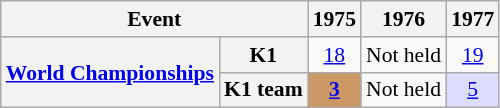<table class="wikitable plainrowheaders" style=font-size:90%>
<tr>
<th scope="col" colspan=2>Event</th>
<th scope="col">1975</th>
<th scope="col">1976</th>
<th scope="col">1977</th>
</tr>
<tr style="text-align:center;">
<th scope="row" rowspan=2><a href='#'>World Championships</a></th>
<th scope="row">K1</th>
<td><a href='#'>18</a></td>
<td>Not held</td>
<td><a href='#'>19</a></td>
</tr>
<tr style="text-align:center;">
<th scope="row">K1 team</th>
<td style="background:#cc9966;"><a href='#'><strong>3</strong></a></td>
<td>Not held</td>
<td style="background:#ddf;"><a href='#'>5</a></td>
</tr>
</table>
